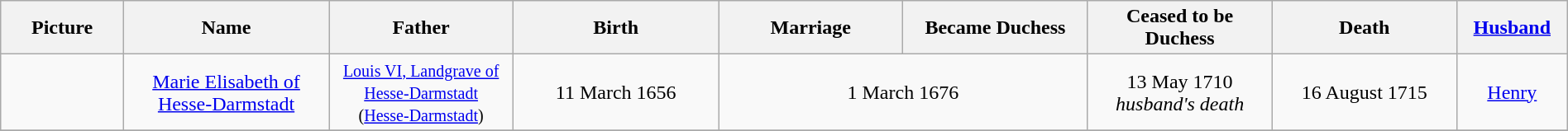<table width=100% class="wikitable">
<tr>
<th width = "6%">Picture</th>
<th width = "10%">Name</th>
<th width = "9%">Father</th>
<th width = "10%">Birth</th>
<th width = "9%">Marriage</th>
<th width = "9%">Became Duchess</th>
<th width = "9%">Ceased to be Duchess</th>
<th width = "9%">Death</th>
<th width = "5%"><a href='#'>Husband</a></th>
</tr>
<tr>
<td align="center"></td>
<td align="center"><a href='#'>Marie Elisabeth of Hesse-Darmstadt</a></td>
<td align="center"><small><a href='#'>Louis VI, Landgrave of Hesse-Darmstadt</a><br>(<a href='#'>Hesse-Darmstadt</a>)</small></td>
<td align="center">11 March 1656</td>
<td align="center" colspan="2">1 March 1676</td>
<td align="center">13 May 1710<br><em>husband's death</em></td>
<td align="center">16 August 1715</td>
<td align="center"><a href='#'>Henry</a></td>
</tr>
<tr>
</tr>
</table>
